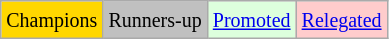<table class="wikitable">
<tr>
<td bgcolor=gold><small>Champions</small></td>
<td bgcolor=silver><small>Runners-up</small></td>
<td bgcolor="#DDFFDD"><small><a href='#'>Promoted</a></small></td>
<td bgcolor="#FFCCCC"><small><a href='#'>Relegated</a></small></td>
</tr>
</table>
